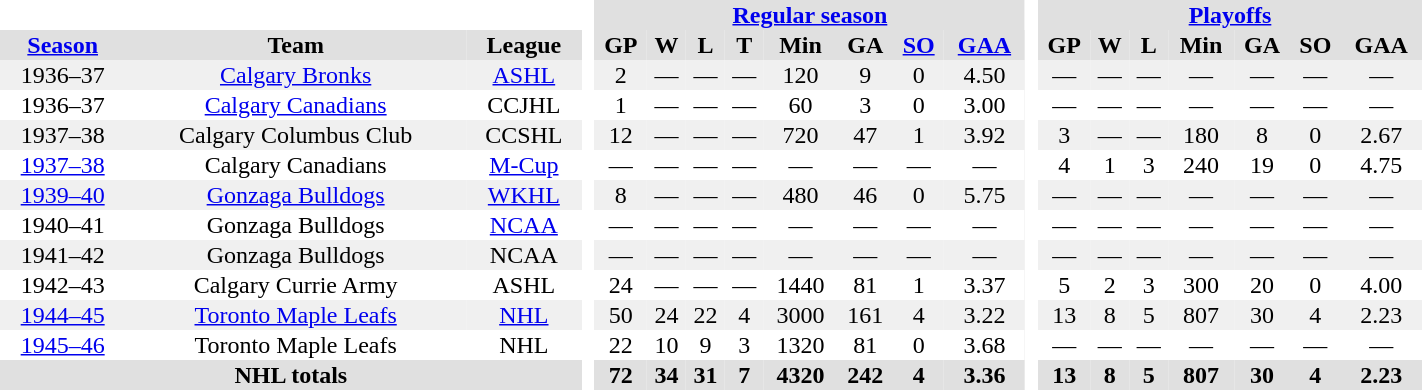<table BORDER="0" CELLPADDING="1" CELLSPACING="0" width="75%" style="text-align:center">
<tr bgcolor="#e0e0e0">
<th colspan="3" bgcolor="#ffffff"> </th>
<th rowspan="99" bgcolor="#ffffff"> </th>
<th colspan="8"><a href='#'>Regular season</a></th>
<th rowspan="99" bgcolor="#ffffff"> </th>
<th colspan="8"><a href='#'>Playoffs</a></th>
</tr>
<tr bgcolor="#e0e0e0">
<th><a href='#'>Season</a></th>
<th>Team</th>
<th>League</th>
<th>GP</th>
<th>W</th>
<th>L</th>
<th>T</th>
<th>Min</th>
<th>GA</th>
<th><a href='#'>SO</a></th>
<th><a href='#'>GAA</a></th>
<th>GP</th>
<th>W</th>
<th>L</th>
<th>Min</th>
<th>GA</th>
<th>SO</th>
<th>GAA</th>
</tr>
<tr ALIGN="center" bgcolor="#f0f0f0">
<td>1936–37</td>
<td><a href='#'>Calgary Bronks</a></td>
<td><a href='#'>ASHL</a></td>
<td>2</td>
<td>—</td>
<td>—</td>
<td>—</td>
<td>120</td>
<td>9</td>
<td>0</td>
<td>4.50</td>
<td>—</td>
<td>—</td>
<td>—</td>
<td>—</td>
<td>—</td>
<td>—</td>
<td>—</td>
</tr>
<tr ALIGN="center">
<td>1936–37</td>
<td><a href='#'>Calgary Canadians</a></td>
<td>CCJHL</td>
<td>1</td>
<td>—</td>
<td>—</td>
<td>—</td>
<td>60</td>
<td>3</td>
<td>0</td>
<td>3.00</td>
<td>—</td>
<td>—</td>
<td>—</td>
<td>—</td>
<td>—</td>
<td>—</td>
<td>—</td>
</tr>
<tr ALIGN="center" bgcolor="#f0f0f0">
<td>1937–38</td>
<td>Calgary Columbus Club</td>
<td>CCSHL</td>
<td>12</td>
<td>—</td>
<td>—</td>
<td>—</td>
<td>720</td>
<td>47</td>
<td>1</td>
<td>3.92</td>
<td>3</td>
<td>—</td>
<td>—</td>
<td>180</td>
<td>8</td>
<td>0</td>
<td>2.67</td>
</tr>
<tr ALIGN="center">
<td><a href='#'>1937–38</a></td>
<td>Calgary Canadians</td>
<td><a href='#'>M-Cup</a></td>
<td>—</td>
<td>—</td>
<td>—</td>
<td>—</td>
<td>—</td>
<td>—</td>
<td>—</td>
<td>—</td>
<td>4</td>
<td>1</td>
<td>3</td>
<td>240</td>
<td>19</td>
<td>0</td>
<td>4.75</td>
</tr>
<tr ALIGN="center" bgcolor="#f0f0f0">
<td><a href='#'>1939–40</a></td>
<td><a href='#'>Gonzaga Bulldogs</a></td>
<td><a href='#'>WKHL</a></td>
<td>8</td>
<td>—</td>
<td>—</td>
<td>—</td>
<td>480</td>
<td>46</td>
<td>0</td>
<td>5.75</td>
<td>—</td>
<td>—</td>
<td>—</td>
<td>—</td>
<td>—</td>
<td>—</td>
<td>—</td>
</tr>
<tr ALIGN="center">
<td>1940–41</td>
<td>Gonzaga Bulldogs</td>
<td><a href='#'>NCAA</a></td>
<td>—</td>
<td>—</td>
<td>—</td>
<td>—</td>
<td>—</td>
<td>—</td>
<td>—</td>
<td>—</td>
<td>—</td>
<td>—</td>
<td>—</td>
<td>—</td>
<td>—</td>
<td>—</td>
<td>—</td>
</tr>
<tr ALIGN="center"  bgcolor="#f0f0f0">
<td>1941–42</td>
<td>Gonzaga Bulldogs</td>
<td>NCAA</td>
<td>—</td>
<td>—</td>
<td>—</td>
<td>—</td>
<td>—</td>
<td>—</td>
<td>—</td>
<td>—</td>
<td>—</td>
<td>—</td>
<td>—</td>
<td>—</td>
<td>—</td>
<td>—</td>
<td>—</td>
</tr>
<tr ALIGN="center">
<td>1942–43</td>
<td>Calgary Currie Army</td>
<td>ASHL</td>
<td>24</td>
<td>—</td>
<td>—</td>
<td>—</td>
<td>1440</td>
<td>81</td>
<td>1</td>
<td>3.37</td>
<td>5</td>
<td>2</td>
<td>3</td>
<td>300</td>
<td>20</td>
<td>0</td>
<td>4.00</td>
</tr>
<tr ALIGN="center"  bgcolor="#f0f0f0">
<td><a href='#'>1944–45</a></td>
<td><a href='#'>Toronto Maple Leafs</a></td>
<td><a href='#'>NHL</a></td>
<td>50</td>
<td>24</td>
<td>22</td>
<td>4</td>
<td>3000</td>
<td>161</td>
<td>4</td>
<td>3.22</td>
<td>13</td>
<td>8</td>
<td>5</td>
<td>807</td>
<td>30</td>
<td>4</td>
<td>2.23</td>
</tr>
<tr ALIGN="center">
<td><a href='#'>1945–46</a></td>
<td>Toronto Maple Leafs</td>
<td>NHL</td>
<td>22</td>
<td>10</td>
<td>9</td>
<td>3</td>
<td>1320</td>
<td>81</td>
<td>0</td>
<td>3.68</td>
<td>—</td>
<td>—</td>
<td>—</td>
<td>—</td>
<td>—</td>
<td>—</td>
<td>—</td>
</tr>
<tr ALIGN="center" bgcolor="#e0e0e0">
<th colspan="3" align="center">NHL totals</th>
<th>72</th>
<th>34</th>
<th>31</th>
<th>7</th>
<th>4320</th>
<th>242</th>
<th>4</th>
<th>3.36</th>
<th>13</th>
<th>8</th>
<th>5</th>
<th>807</th>
<th>30</th>
<th>4</th>
<th>2.23</th>
</tr>
</table>
